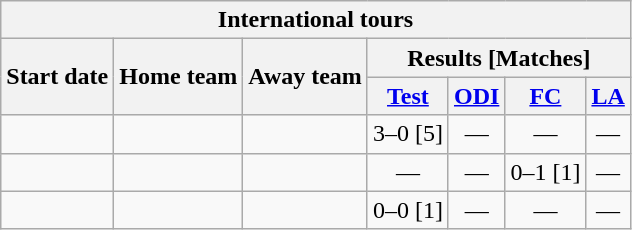<table class="wikitable">
<tr>
<th colspan="7">International tours</th>
</tr>
<tr>
<th rowspan="2">Start date</th>
<th rowspan="2">Home team</th>
<th rowspan="2">Away team</th>
<th colspan="4">Results [Matches]</th>
</tr>
<tr>
<th><a href='#'>Test</a></th>
<th><a href='#'>ODI</a></th>
<th><a href='#'>FC</a></th>
<th><a href='#'>LA</a></th>
</tr>
<tr>
<td><a href='#'></a></td>
<td></td>
<td></td>
<td>3–0 [5]</td>
<td ; style="text-align:center">—</td>
<td ; style="text-align:center">—</td>
<td ; style="text-align:center">—</td>
</tr>
<tr>
<td><a href='#'></a></td>
<td></td>
<td></td>
<td ; style="text-align:center">—</td>
<td ; style="text-align:center">—</td>
<td>0–1 [1]</td>
<td ; style="text-align:center">—</td>
</tr>
<tr>
<td><a href='#'></a></td>
<td></td>
<td></td>
<td>0–0 [1]</td>
<td ; style="text-align:center">—</td>
<td ; style="text-align:center">—</td>
<td ; style="text-align:center">—</td>
</tr>
</table>
